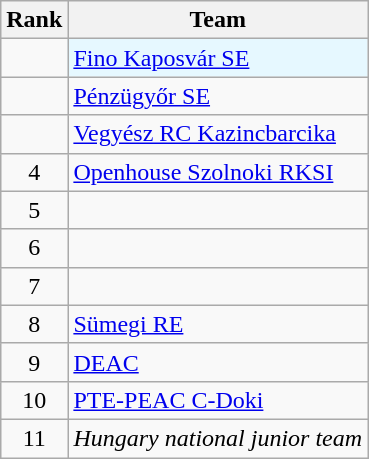<table class="wikitable">
<tr>
<th>Rank</th>
<th>Team</th>
</tr>
<tr>
<td style="text-align: center"></td>
<td style="background: #e6f8ff"><a href='#'>Fino Kaposvár SE</a></td>
</tr>
<tr>
<td style="text-align: center"></td>
<td><a href='#'>Pénzügyőr SE</a></td>
</tr>
<tr>
<td style="text-align: center"></td>
<td><a href='#'>Vegyész RC Kazincbarcika</a></td>
</tr>
<tr>
<td style="text-align: center">4</td>
<td><a href='#'>Openhouse Szolnoki RKSI</a></td>
</tr>
<tr>
<td style="text-align: center">5</td>
<td></td>
</tr>
<tr>
<td style="text-align: center">6</td>
<td></td>
</tr>
<tr>
<td style="text-align: center">7</td>
<td></td>
</tr>
<tr>
<td style="text-align: center">8</td>
<td><a href='#'>Sümegi RE</a></td>
</tr>
<tr>
<td style="text-align: center">9</td>
<td><a href='#'>DEAC</a></td>
</tr>
<tr>
<td style="text-align: center">10</td>
<td><a href='#'>PTE-PEAC C-Doki</a></td>
</tr>
<tr>
<td style="text-align: center">11</td>
<td><em>Hungary national junior team</em></td>
</tr>
</table>
